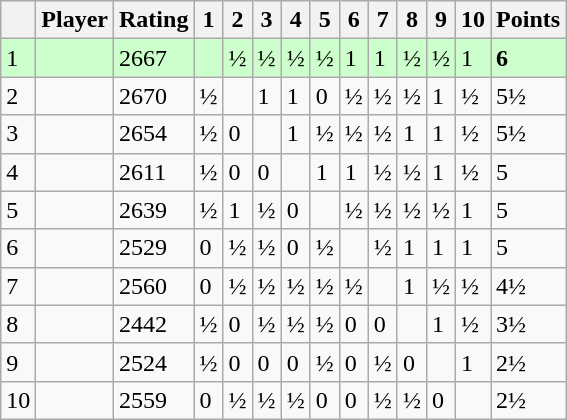<table class=wikitable>
<tr>
<th></th>
<th>Player</th>
<th>Rating</th>
<th>1</th>
<th>2</th>
<th>3</th>
<th>4</th>
<th>5</th>
<th>6</th>
<th>7</th>
<th>8</th>
<th>9</th>
<th>10</th>
<th>Points</th>
</tr>
<tr style="background:#ccffcc">
<td>1</td>
<td><strong></strong></td>
<td>2667</td>
<td></td>
<td>½</td>
<td>½</td>
<td>½</td>
<td>½</td>
<td>1</td>
<td>1</td>
<td>½</td>
<td>½</td>
<td>1</td>
<td><strong>6</strong></td>
</tr>
<tr>
<td>2</td>
<td></td>
<td>2670</td>
<td>½</td>
<td></td>
<td>1</td>
<td>1</td>
<td>0</td>
<td>½</td>
<td>½</td>
<td>½</td>
<td>1</td>
<td>½</td>
<td>5½</td>
</tr>
<tr>
<td>3</td>
<td></td>
<td>2654</td>
<td>½</td>
<td>0</td>
<td></td>
<td>1</td>
<td>½</td>
<td>½</td>
<td>½</td>
<td>1</td>
<td>1</td>
<td>½</td>
<td>5½</td>
</tr>
<tr>
<td>4</td>
<td></td>
<td>2611</td>
<td>½</td>
<td>0</td>
<td>0</td>
<td></td>
<td>1</td>
<td>1</td>
<td>½</td>
<td>½</td>
<td>1</td>
<td>½</td>
<td>5</td>
</tr>
<tr>
<td>5</td>
<td></td>
<td>2639</td>
<td>½</td>
<td>1</td>
<td>½</td>
<td>0</td>
<td></td>
<td>½</td>
<td>½</td>
<td>½</td>
<td>½</td>
<td>1</td>
<td>5</td>
</tr>
<tr>
<td>6</td>
<td></td>
<td>2529</td>
<td>0</td>
<td>½</td>
<td>½</td>
<td>0</td>
<td>½</td>
<td></td>
<td>½</td>
<td>1</td>
<td>1</td>
<td>1</td>
<td>5</td>
</tr>
<tr>
<td>7</td>
<td></td>
<td>2560</td>
<td>0</td>
<td>½</td>
<td>½</td>
<td>½</td>
<td>½</td>
<td>½</td>
<td></td>
<td>1</td>
<td>½</td>
<td>½</td>
<td>4½</td>
</tr>
<tr>
<td>8</td>
<td></td>
<td>2442</td>
<td>½</td>
<td>0</td>
<td>½</td>
<td>½</td>
<td>½</td>
<td>0</td>
<td>0</td>
<td></td>
<td>1</td>
<td>½</td>
<td>3½</td>
</tr>
<tr>
<td>9</td>
<td></td>
<td>2524</td>
<td>½</td>
<td>0</td>
<td>0</td>
<td>0</td>
<td>½</td>
<td>0</td>
<td>½</td>
<td>0</td>
<td></td>
<td>1</td>
<td>2½</td>
</tr>
<tr>
<td>10</td>
<td></td>
<td>2559</td>
<td>0</td>
<td>½</td>
<td>½</td>
<td>½</td>
<td>0</td>
<td>0</td>
<td>½</td>
<td>½</td>
<td>0</td>
<td></td>
<td>2½</td>
</tr>
</table>
